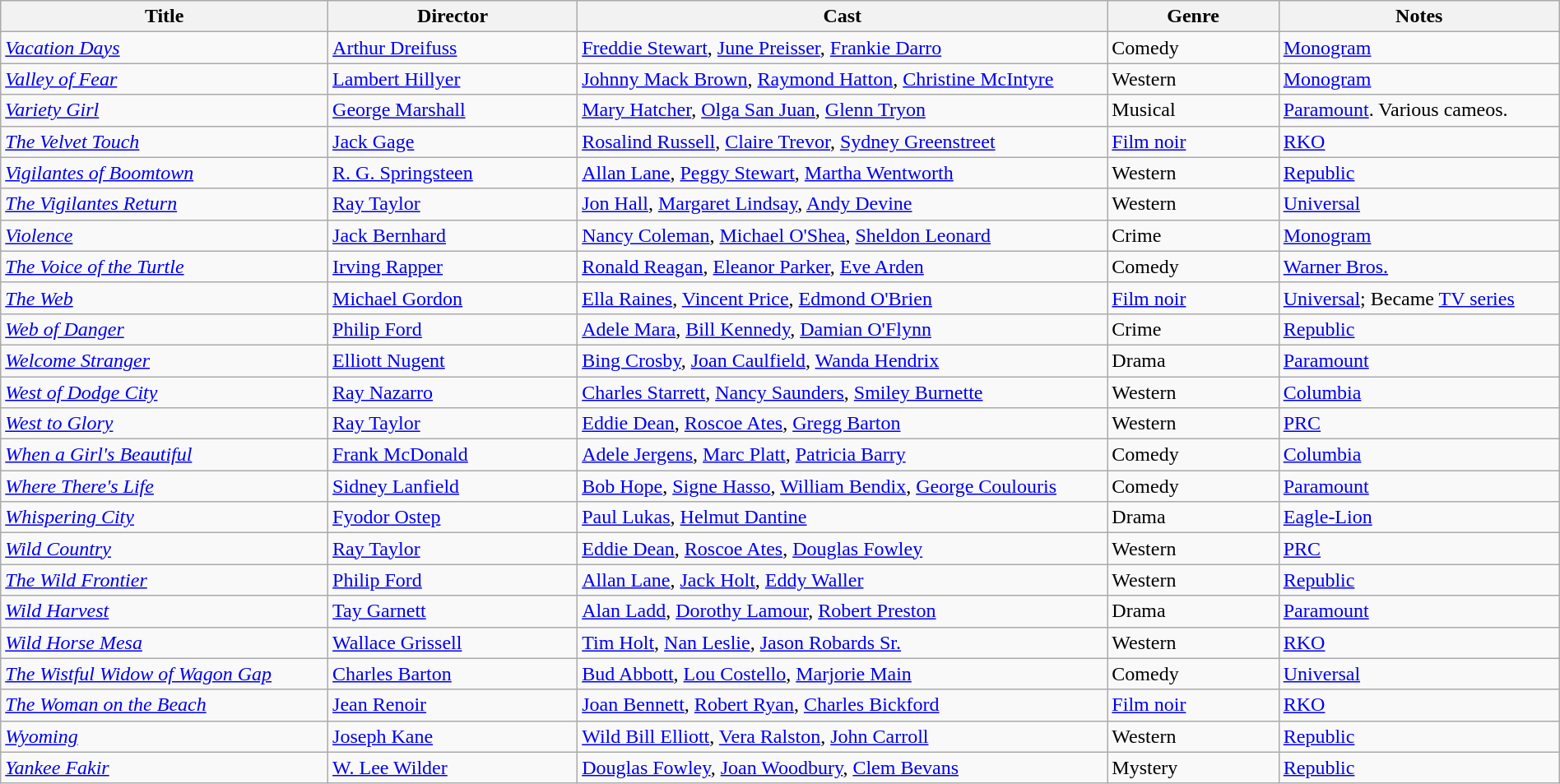<table class="wikitable" style="width:100%;">
<tr>
<th style="width:21%;">Title</th>
<th style="width:16%;">Director</th>
<th style="width:34%;">Cast</th>
<th style="width:11%;">Genre</th>
<th style="width:18%;">Notes</th>
</tr>
<tr>
<td><em><a href='#'>Vacation Days</a></em></td>
<td><a href='#'>Arthur Dreifuss</a></td>
<td><a href='#'>Freddie Stewart</a>, <a href='#'>June Preisser</a>, <a href='#'>Frankie Darro</a></td>
<td>Comedy</td>
<td><a href='#'>Monogram</a></td>
</tr>
<tr>
<td><em><a href='#'>Valley of Fear</a></em></td>
<td><a href='#'>Lambert Hillyer</a></td>
<td><a href='#'>Johnny Mack Brown</a>, <a href='#'>Raymond Hatton</a>, <a href='#'>Christine McIntyre</a></td>
<td>Western</td>
<td><a href='#'>Monogram</a></td>
</tr>
<tr>
<td><em><a href='#'>Variety Girl</a></em></td>
<td><a href='#'>George Marshall</a></td>
<td><a href='#'>Mary Hatcher</a>, <a href='#'>Olga San Juan</a>, <a href='#'>Glenn Tryon</a></td>
<td>Musical</td>
<td><a href='#'>Paramount</a>. Various cameos.</td>
</tr>
<tr>
<td><em><a href='#'>The Velvet Touch</a></em></td>
<td><a href='#'>Jack Gage</a></td>
<td><a href='#'>Rosalind Russell</a>, <a href='#'>Claire Trevor</a>, <a href='#'>Sydney Greenstreet</a></td>
<td><a href='#'>Film noir</a></td>
<td><a href='#'>RKO</a></td>
</tr>
<tr>
<td><em><a href='#'>Vigilantes of Boomtown</a></em></td>
<td><a href='#'>R. G. Springsteen</a></td>
<td><a href='#'>Allan Lane</a>, <a href='#'>Peggy Stewart</a>, <a href='#'>Martha Wentworth</a></td>
<td>Western</td>
<td><a href='#'>Republic</a></td>
</tr>
<tr>
<td><em><a href='#'>The Vigilantes Return</a></em></td>
<td><a href='#'>Ray Taylor</a></td>
<td><a href='#'>Jon Hall</a>, <a href='#'>Margaret Lindsay</a>, <a href='#'>Andy Devine</a></td>
<td>Western</td>
<td><a href='#'>Universal</a></td>
</tr>
<tr>
<td><em><a href='#'>Violence</a></em></td>
<td><a href='#'>Jack Bernhard</a></td>
<td><a href='#'>Nancy Coleman</a>, <a href='#'>Michael O'Shea</a>, <a href='#'>Sheldon Leonard</a></td>
<td>Crime</td>
<td><a href='#'>Monogram</a></td>
</tr>
<tr>
<td><em><a href='#'>The Voice of the Turtle</a></em></td>
<td><a href='#'>Irving Rapper</a></td>
<td><a href='#'>Ronald Reagan</a>, <a href='#'>Eleanor Parker</a>, <a href='#'>Eve Arden</a></td>
<td>Comedy</td>
<td><a href='#'>Warner Bros.</a></td>
</tr>
<tr>
<td><em><a href='#'>The Web</a></em></td>
<td><a href='#'>Michael Gordon</a></td>
<td><a href='#'>Ella Raines</a>, <a href='#'>Vincent Price</a>, <a href='#'>Edmond O'Brien</a></td>
<td><a href='#'>Film noir</a></td>
<td><a href='#'>Universal</a>; Became <a href='#'>TV series</a></td>
</tr>
<tr>
<td><em><a href='#'>Web of Danger</a></em></td>
<td><a href='#'>Philip Ford</a></td>
<td><a href='#'>Adele Mara</a>, <a href='#'>Bill Kennedy</a>, <a href='#'>Damian O'Flynn</a></td>
<td>Crime</td>
<td><a href='#'>Republic</a></td>
</tr>
<tr>
<td><em><a href='#'>Welcome Stranger</a></em></td>
<td><a href='#'>Elliott Nugent</a></td>
<td><a href='#'>Bing Crosby</a>, <a href='#'>Joan Caulfield</a>, <a href='#'>Wanda Hendrix</a></td>
<td>Drama</td>
<td><a href='#'>Paramount</a></td>
</tr>
<tr>
<td><em><a href='#'>West of Dodge City</a></em></td>
<td><a href='#'>Ray Nazarro</a></td>
<td><a href='#'>Charles Starrett</a>, <a href='#'>Nancy Saunders</a>, <a href='#'>Smiley Burnette</a></td>
<td>Western</td>
<td><a href='#'>Columbia</a></td>
</tr>
<tr>
<td><em><a href='#'>West to Glory</a></em></td>
<td><a href='#'>Ray Taylor</a></td>
<td><a href='#'>Eddie Dean</a>, <a href='#'>Roscoe Ates</a>, <a href='#'>Gregg Barton</a></td>
<td>Western</td>
<td><a href='#'>PRC</a></td>
</tr>
<tr>
<td><em><a href='#'>When a Girl's Beautiful</a></em></td>
<td><a href='#'>Frank McDonald</a></td>
<td><a href='#'>Adele Jergens</a>, <a href='#'>Marc Platt</a>, <a href='#'>Patricia Barry</a></td>
<td>Comedy</td>
<td><a href='#'>Columbia</a></td>
</tr>
<tr>
<td><em><a href='#'>Where There's Life</a></em></td>
<td><a href='#'>Sidney Lanfield</a></td>
<td><a href='#'>Bob Hope</a>, <a href='#'>Signe Hasso</a>, <a href='#'>William Bendix</a>, <a href='#'>George Coulouris</a></td>
<td>Comedy</td>
<td><a href='#'>Paramount</a></td>
</tr>
<tr>
<td><em><a href='#'>Whispering City</a></em></td>
<td><a href='#'>Fyodor Ostep</a></td>
<td><a href='#'>Paul Lukas</a>, <a href='#'>Helmut Dantine</a></td>
<td>Drama</td>
<td><a href='#'>Eagle-Lion</a></td>
</tr>
<tr>
<td><em><a href='#'>Wild Country</a></em></td>
<td><a href='#'>Ray Taylor</a></td>
<td><a href='#'>Eddie Dean</a>, <a href='#'>Roscoe Ates</a>, <a href='#'>Douglas Fowley</a></td>
<td>Western</td>
<td><a href='#'>PRC</a></td>
</tr>
<tr>
<td><em><a href='#'>The Wild Frontier</a></em></td>
<td><a href='#'>Philip Ford</a></td>
<td><a href='#'>Allan Lane</a>, <a href='#'>Jack Holt</a>, <a href='#'>Eddy Waller</a></td>
<td>Western</td>
<td><a href='#'>Republic</a></td>
</tr>
<tr>
<td><em><a href='#'>Wild Harvest</a></em></td>
<td><a href='#'>Tay Garnett</a></td>
<td><a href='#'>Alan Ladd</a>, <a href='#'>Dorothy Lamour</a>, <a href='#'>Robert Preston</a></td>
<td>Drama</td>
<td><a href='#'>Paramount</a></td>
</tr>
<tr>
<td><em><a href='#'>Wild Horse Mesa</a></em></td>
<td><a href='#'>Wallace Grissell</a></td>
<td><a href='#'>Tim Holt</a>, <a href='#'>Nan Leslie</a>, <a href='#'>Jason Robards Sr.</a></td>
<td>Western</td>
<td><a href='#'>RKO</a></td>
</tr>
<tr>
<td><em><a href='#'>The Wistful Widow of Wagon Gap</a></em></td>
<td><a href='#'>Charles Barton</a></td>
<td><a href='#'>Bud Abbott</a>, <a href='#'>Lou Costello</a>, <a href='#'>Marjorie Main</a></td>
<td>Comedy</td>
<td><a href='#'>Universal</a></td>
</tr>
<tr>
<td><em><a href='#'>The Woman on the Beach</a></em></td>
<td><a href='#'>Jean Renoir</a></td>
<td><a href='#'>Joan Bennett</a>, <a href='#'>Robert Ryan</a>, <a href='#'>Charles Bickford</a></td>
<td><a href='#'>Film noir</a></td>
<td><a href='#'>RKO</a></td>
</tr>
<tr>
<td><em><a href='#'>Wyoming</a></em></td>
<td><a href='#'>Joseph Kane</a></td>
<td><a href='#'>Wild Bill Elliott</a>, <a href='#'>Vera Ralston</a>, <a href='#'>John Carroll</a></td>
<td>Western</td>
<td><a href='#'>Republic</a></td>
</tr>
<tr>
<td><em><a href='#'>Yankee Fakir</a></em></td>
<td><a href='#'>W. Lee Wilder</a></td>
<td><a href='#'>Douglas Fowley</a>, <a href='#'>Joan Woodbury</a>, <a href='#'>Clem Bevans</a></td>
<td>Mystery</td>
<td><a href='#'>Republic</a></td>
</tr>
</table>
